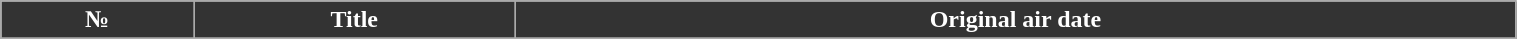<table class="wikitable plainrowheaders" style="width: 80%; margin-right: 0;">
<tr style="color:white">
<th style="background:#333;">№</th>
<th style="background:#333;">Title</th>
<th style="background:#333;">Original air date</th>
</tr>
<tr>
</tr>
</table>
